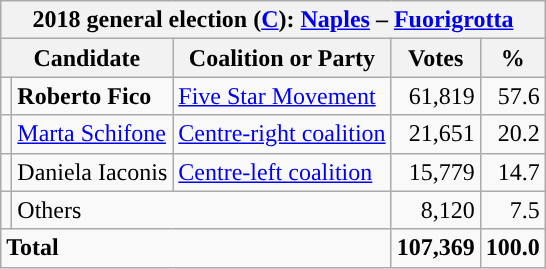<table class=wikitable style=text-align:right>
<tr>
<th colspan=5>2018 general election (<a href='#'>C</a>): <a href='#'>Naples</a> – <a href='#'>Fuorigrotta</a></th>
</tr>
<tr>
<th colspan=2>Candidate</th>
<th>Coalition or Party</th>
<th>Votes</th>
<th>%</th>
</tr>
<tr>
<td></td>
<td align=left><strong>Roberto Fico</strong></td>
<td align=left><a href='#'>Five Star Movement</a></td>
<td>61,819</td>
<td>57.6</td>
</tr>
<tr>
<td></td>
<td align=left><a href='#'>Marta Schifone</a></td>
<td align=left><a href='#'>Centre-right coalition</a></td>
<td>21,651</td>
<td>20.2</td>
</tr>
<tr>
<td></td>
<td align=left>Daniela Iaconis</td>
<td align=left><a href='#'>Centre-left coalition</a></td>
<td>15,779</td>
<td>14.7</td>
</tr>
<tr>
<td></td>
<td align=left colspan=2>Others</td>
<td>8,120</td>
<td>7.5</td>
</tr>
<tr>
<td align=left colspan=3><strong>Total</strong></td>
<td><strong>107,369</strong></td>
<td><strong>100.0</strong></td>
</tr>
</table>
